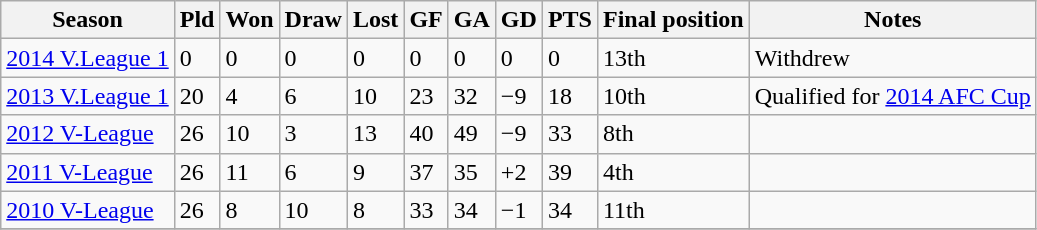<table class="wikitable">
<tr>
<th>Season</th>
<th>Pld</th>
<th>Won</th>
<th>Draw</th>
<th>Lost</th>
<th>GF</th>
<th>GA</th>
<th>GD</th>
<th>PTS</th>
<th>Final position</th>
<th>Notes</th>
</tr>
<tr>
<td><a href='#'>2014 V.League 1</a></td>
<td>0</td>
<td>0</td>
<td>0</td>
<td>0</td>
<td>0</td>
<td>0</td>
<td>0</td>
<td>0</td>
<td>13th</td>
<td>Withdrew</td>
</tr>
<tr>
<td><a href='#'>2013 V.League 1</a></td>
<td>20</td>
<td>4</td>
<td>6</td>
<td>10</td>
<td>23</td>
<td>32</td>
<td>−9</td>
<td>18</td>
<td>10th</td>
<td>Qualified for <a href='#'>2014 AFC Cup</a></td>
</tr>
<tr>
<td><a href='#'>2012 V-League</a></td>
<td>26</td>
<td>10</td>
<td>3</td>
<td>13</td>
<td>40</td>
<td>49</td>
<td>−9</td>
<td>33</td>
<td>8th</td>
<td></td>
</tr>
<tr>
<td><a href='#'>2011 V-League</a></td>
<td>26</td>
<td>11</td>
<td>6</td>
<td>9</td>
<td>37</td>
<td>35</td>
<td>+2</td>
<td>39</td>
<td>4th</td>
<td></td>
</tr>
<tr>
<td><a href='#'>2010 V-League</a></td>
<td>26</td>
<td>8</td>
<td>10</td>
<td>8</td>
<td>33</td>
<td>34</td>
<td>−1</td>
<td>34</td>
<td>11th</td>
<td></td>
</tr>
<tr>
</tr>
</table>
